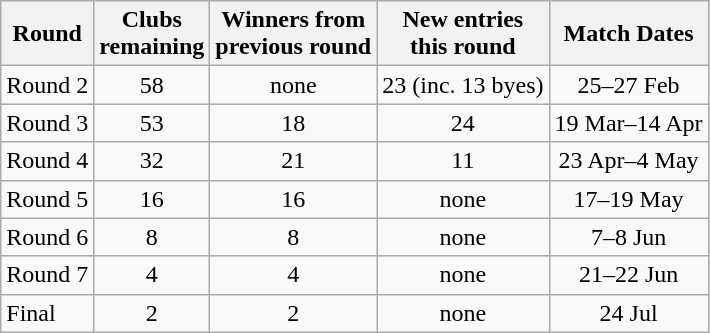<table class="wikitable">
<tr>
<th>Round</th>
<th>Clubs<br>remaining</th>
<th>Winners from<br>previous round</th>
<th>New entries<br>this round</th>
<th>Match Dates</th>
</tr>
<tr>
<td>Round 2</td>
<td style="text-align:center;">58</td>
<td style="text-align:center;">none</td>
<td style="text-align:center;">23 (inc. 13 byes)</td>
<td style="text-align:center;">25–27 Feb</td>
</tr>
<tr>
<td>Round 3</td>
<td style="text-align:center;">53</td>
<td style="text-align:center;">18</td>
<td style="text-align:center;">24</td>
<td style="text-align:center;">19 Mar–14 Apr</td>
</tr>
<tr>
<td>Round 4</td>
<td style="text-align:center;">32</td>
<td style="text-align:center;">21</td>
<td style="text-align:center;">11</td>
<td style="text-align:center;">23 Apr–4 May</td>
</tr>
<tr>
<td>Round 5</td>
<td style="text-align:center;">16</td>
<td style="text-align:center;">16</td>
<td style="text-align:center;">none</td>
<td style="text-align:center;">17–19 May</td>
</tr>
<tr>
<td>Round 6</td>
<td style="text-align:center;">8</td>
<td style="text-align:center;">8</td>
<td style="text-align:center;">none</td>
<td style="text-align:center;">7–8 Jun</td>
</tr>
<tr>
<td>Round 7</td>
<td style="text-align:center;">4</td>
<td style="text-align:center;">4</td>
<td style="text-align:center;">none</td>
<td style="text-align:center;">21–22 Jun</td>
</tr>
<tr>
<td>Final</td>
<td style="text-align:center;">2</td>
<td style="text-align:center;">2</td>
<td style="text-align:center;">none</td>
<td style="text-align:center;">24 Jul</td>
</tr>
</table>
